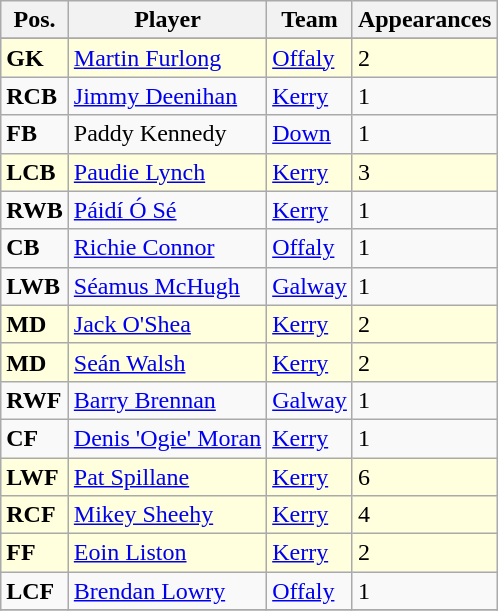<table class="wikitable">
<tr>
<th>Pos.</th>
<th>Player</th>
<th>Team</th>
<th>Appearances</th>
</tr>
<tr>
</tr>
<tr bgcolor=#FFFFDD>
<td><strong>GK</strong></td>
<td> <a href='#'>Martin Furlong</a></td>
<td><a href='#'>Offaly</a></td>
<td>2</td>
</tr>
<tr>
<td><strong>RCB</strong></td>
<td> <a href='#'>Jimmy Deenihan</a></td>
<td><a href='#'>Kerry</a></td>
<td>1</td>
</tr>
<tr>
<td><strong>FB</strong></td>
<td> Paddy Kennedy</td>
<td><a href='#'>Down</a></td>
<td>1</td>
</tr>
<tr bgcolor=#FFFFDD>
<td><strong>LCB</strong></td>
<td> <a href='#'>Paudie Lynch</a></td>
<td><a href='#'>Kerry</a></td>
<td>3</td>
</tr>
<tr>
<td><strong>RWB</strong></td>
<td> <a href='#'>Páidí Ó Sé</a></td>
<td><a href='#'>Kerry</a></td>
<td>1</td>
</tr>
<tr>
<td><strong>CB</strong></td>
<td> <a href='#'>Richie Connor</a></td>
<td><a href='#'>Offaly</a></td>
<td>1</td>
</tr>
<tr>
<td><strong>LWB</strong></td>
<td> <a href='#'>Séamus McHugh</a></td>
<td><a href='#'>Galway</a></td>
<td>1</td>
</tr>
<tr bgcolor=#FFFFDD>
<td><strong>MD</strong></td>
<td> <a href='#'>Jack O'Shea</a></td>
<td><a href='#'>Kerry</a></td>
<td>2</td>
</tr>
<tr bgcolor=#FFFFDD>
<td><strong>MD</strong></td>
<td> <a href='#'>Seán Walsh</a></td>
<td><a href='#'>Kerry</a></td>
<td>2</td>
</tr>
<tr>
<td><strong>RWF</strong></td>
<td> <a href='#'>Barry Brennan</a></td>
<td><a href='#'>Galway</a></td>
<td>1</td>
</tr>
<tr>
<td><strong>CF</strong></td>
<td> <a href='#'>Denis 'Ogie' Moran</a></td>
<td><a href='#'>Kerry</a></td>
<td>1</td>
</tr>
<tr bgcolor=#FFFFDD>
<td><strong>LWF</strong></td>
<td> <a href='#'>Pat Spillane</a></td>
<td><a href='#'>Kerry</a></td>
<td>6</td>
</tr>
<tr bgcolor=#FFFFDD>
<td><strong>RCF</strong></td>
<td> <a href='#'>Mikey Sheehy</a></td>
<td><a href='#'>Kerry</a></td>
<td>4</td>
</tr>
<tr bgcolor=#FFFFDD>
<td><strong>FF</strong></td>
<td> <a href='#'>Eoin Liston</a></td>
<td><a href='#'>Kerry</a></td>
<td>2</td>
</tr>
<tr>
<td><strong>LCF</strong></td>
<td> <a href='#'>Brendan Lowry</a></td>
<td><a href='#'>Offaly</a></td>
<td>1</td>
</tr>
<tr>
</tr>
</table>
